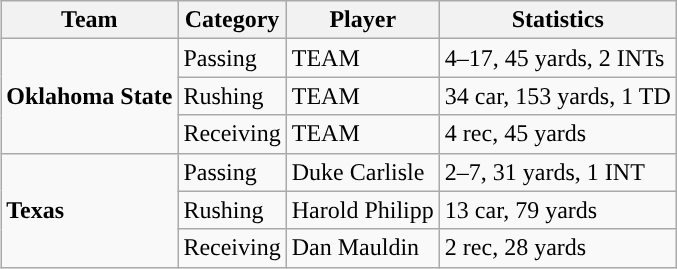<table class="wikitable" style="float: right;">
<tr>
<th>Team</th>
<th>Category</th>
<th>Player</th>
<th>Statistics</th>
</tr>
<tr>
<td rowspan=3><strong>Oklahoma State</strong></td>
<td>Passing</td>
<td>TEAM</td>
<td>4–17, 45 yards, 2 INTs</td>
</tr>
<tr>
<td>Rushing</td>
<td>TEAM</td>
<td>34 car, 153 yards, 1 TD</td>
</tr>
<tr>
<td>Receiving</td>
<td>TEAM</td>
<td>4 rec, 45 yards</td>
</tr>
<tr>
<td rowspan=3><strong>Texas</strong></td>
<td>Passing</td>
<td>Duke Carlisle</td>
<td>2–7, 31 yards, 1 INT</td>
</tr>
<tr>
<td>Rushing</td>
<td>Harold Philipp</td>
<td>13 car, 79 yards</td>
</tr>
<tr>
<td>Receiving</td>
<td>Dan Mauldin</td>
<td>2 rec, 28 yards</td>
</tr>
</table>
